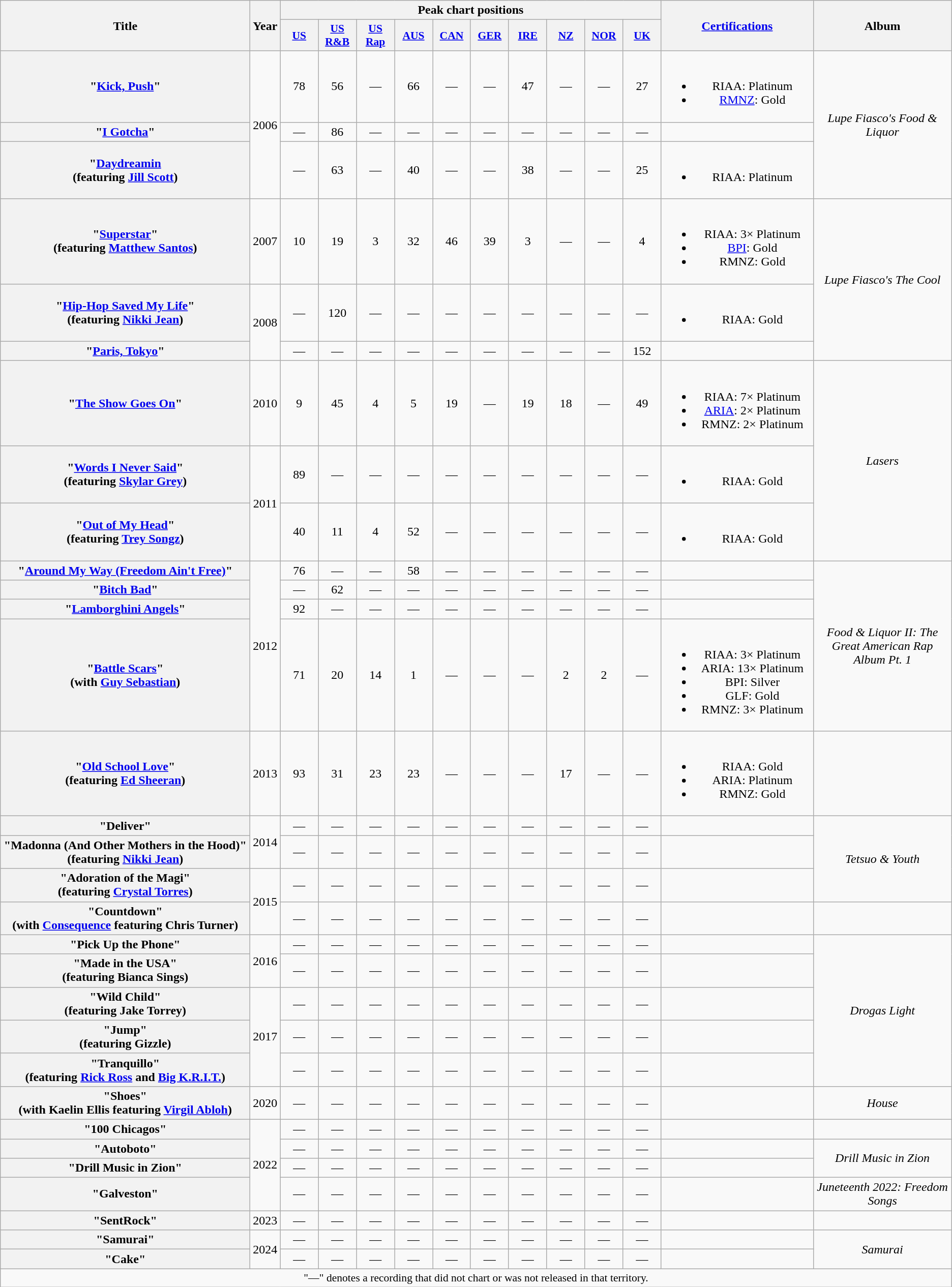<table class="wikitable plainrowheaders" style="text-align:center;">
<tr>
<th scope="col" rowspan="2" style="width:20em;">Title</th>
<th scope="col" rowspan="2">Year</th>
<th scope="col" colspan="10">Peak chart positions</th>
<th scope="col" rowspan="2" style="width:12em;"><a href='#'>Certifications</a></th>
<th scope="col" rowspan="2">Album</th>
</tr>
<tr>
<th style="width:3em;font-size:90%;"><a href='#'>US</a><br></th>
<th style="width:3em;font-size:90%;"><a href='#'>US<br>R&B</a><br></th>
<th style="width:3em;font-size:90%;"><a href='#'>US<br>Rap</a><br></th>
<th style="width:3em;font-size:90%;"><a href='#'>AUS</a><br></th>
<th style="width:3em;font-size:90%;"><a href='#'>CAN</a><br></th>
<th style="width:3em;font-size:90%;"><a href='#'>GER</a><br></th>
<th style="width:3em;font-size:90%;"><a href='#'>IRE</a><br></th>
<th style="width:3em;font-size:90%;"><a href='#'>NZ</a><br></th>
<th style="width:3em;font-size:90%;"><a href='#'>NOR</a><br></th>
<th style="width:3em;font-size:90%;"><a href='#'>UK</a><br></th>
</tr>
<tr>
<th scope="row">"<a href='#'>Kick, Push</a>"</th>
<td rowspan="3">2006</td>
<td>78</td>
<td>56</td>
<td>—</td>
<td>66</td>
<td>—</td>
<td>—</td>
<td>47</td>
<td>—</td>
<td>—</td>
<td>27</td>
<td><br><ul><li>RIAA: Platinum</li><li><a href='#'>RMNZ</a>: Gold</li></ul></td>
<td rowspan="3"><em>Lupe Fiasco's Food & Liquor</em></td>
</tr>
<tr>
<th scope="row">"<a href='#'>I Gotcha</a>"</th>
<td>—</td>
<td>86</td>
<td>—</td>
<td>—</td>
<td>—</td>
<td>—</td>
<td>—</td>
<td>—</td>
<td>—</td>
<td>—</td>
<td></td>
</tr>
<tr>
<th scope="row">"<a href='#'>Daydreamin</a><br><span>(featuring <a href='#'>Jill Scott</a>)</span></th>
<td>—</td>
<td>63</td>
<td>—</td>
<td>40</td>
<td>—</td>
<td>—</td>
<td>38</td>
<td>—</td>
<td>—</td>
<td>25</td>
<td><br><ul><li>RIAA: Platinum</li></ul></td>
</tr>
<tr>
<th scope="row">"<a href='#'>Superstar</a>"<br><span>(featuring <a href='#'>Matthew Santos</a>)</span></th>
<td>2007</td>
<td>10</td>
<td>19</td>
<td>3</td>
<td>32</td>
<td>46</td>
<td>39</td>
<td>3</td>
<td>—</td>
<td>—</td>
<td>4</td>
<td><br><ul><li>RIAA: 3× Platinum</li><li><a href='#'>BPI</a>: Gold</li><li>RMNZ: Gold</li></ul></td>
<td rowspan="3"><em>Lupe Fiasco's The Cool</em></td>
</tr>
<tr>
<th scope="row">"<a href='#'>Hip-Hop Saved My Life</a>"<br><span>(featuring <a href='#'>Nikki Jean</a>)</span></th>
<td rowspan="2">2008</td>
<td>—</td>
<td>120</td>
<td>—</td>
<td>—</td>
<td>—</td>
<td>—</td>
<td>—</td>
<td>—</td>
<td>—</td>
<td>—</td>
<td><br><ul><li>RIAA: Gold</li></ul></td>
</tr>
<tr>
<th scope="row">"<a href='#'>Paris, Tokyo</a>"</th>
<td>—</td>
<td>—</td>
<td>—</td>
<td>—</td>
<td>—</td>
<td>—</td>
<td>—</td>
<td>—</td>
<td>—</td>
<td>152</td>
<td></td>
</tr>
<tr>
<th scope="row">"<a href='#'>The Show Goes On</a>"</th>
<td>2010</td>
<td>9</td>
<td>45</td>
<td>4</td>
<td>5</td>
<td>19</td>
<td>—</td>
<td>19</td>
<td>18</td>
<td>—</td>
<td>49</td>
<td><br><ul><li>RIAA: 7× Platinum</li><li><a href='#'>ARIA</a>: 2× Platinum</li><li>RMNZ: 2× Platinum</li></ul></td>
<td rowspan="3"><em>Lasers</em></td>
</tr>
<tr>
<th scope="row">"<a href='#'>Words I Never Said</a>"<br><span>(featuring <a href='#'>Skylar Grey</a>)</span></th>
<td rowspan="2">2011</td>
<td>89</td>
<td>—</td>
<td>—</td>
<td>—</td>
<td>—</td>
<td>—</td>
<td>—</td>
<td>—</td>
<td>—</td>
<td>—</td>
<td><br><ul><li>RIAA: Gold</li></ul></td>
</tr>
<tr>
<th scope="row">"<a href='#'>Out of My Head</a>"<br><span>(featuring <a href='#'>Trey Songz</a>)</span></th>
<td>40</td>
<td>11</td>
<td>4</td>
<td>52</td>
<td>—</td>
<td>—</td>
<td>—</td>
<td>—</td>
<td>—</td>
<td>—</td>
<td><br><ul><li>RIAA: Gold</li></ul></td>
</tr>
<tr>
<th scope="row">"<a href='#'>Around My Way (Freedom Ain't Free)</a>"</th>
<td rowspan="4">2012</td>
<td>76</td>
<td>—</td>
<td>—</td>
<td>58</td>
<td>—</td>
<td>—</td>
<td>—</td>
<td>—</td>
<td>—</td>
<td>—</td>
<td></td>
<td rowspan="4"><em>Food & Liquor II: The Great American Rap Album Pt. 1</em></td>
</tr>
<tr>
<th scope="row">"<a href='#'>Bitch Bad</a>"</th>
<td>—</td>
<td>62</td>
<td>—</td>
<td>—</td>
<td>—</td>
<td>—</td>
<td>—</td>
<td>—</td>
<td>—</td>
<td>—</td>
<td></td>
</tr>
<tr>
<th scope="row">"<a href='#'>Lamborghini Angels</a>"</th>
<td>92</td>
<td>—</td>
<td>—</td>
<td>—</td>
<td>—</td>
<td>—</td>
<td>—</td>
<td>—</td>
<td>—</td>
<td>—</td>
<td></td>
</tr>
<tr>
<th scope="row">"<a href='#'>Battle Scars</a>"<br><span>(with <a href='#'>Guy Sebastian</a>)</span></th>
<td>71</td>
<td>20</td>
<td>14</td>
<td>1</td>
<td>—</td>
<td>—</td>
<td>—</td>
<td>2</td>
<td>2</td>
<td>—</td>
<td><br><ul><li>RIAA: 3× Platinum</li><li>ARIA: 13× Platinum</li><li>BPI: Silver</li><li>GLF: Gold</li><li>RMNZ: 3× Platinum</li></ul></td>
</tr>
<tr>
<th scope="row">"<a href='#'>Old School Love</a>"<br><span>(featuring <a href='#'>Ed Sheeran</a>)</span></th>
<td>2013</td>
<td>93</td>
<td>31</td>
<td>23</td>
<td>23</td>
<td>—</td>
<td>—</td>
<td>—</td>
<td>17</td>
<td>—</td>
<td>—</td>
<td><br><ul><li>RIAA: Gold</li><li>ARIA: Platinum</li><li>RMNZ: Gold</li></ul></td>
<td></td>
</tr>
<tr>
<th scope="row">"Deliver"</th>
<td rowspan="2">2014</td>
<td>—</td>
<td>—</td>
<td>—</td>
<td>—</td>
<td>—</td>
<td>—</td>
<td>—</td>
<td>—</td>
<td>—</td>
<td>—</td>
<td></td>
<td rowspan="3"><em>Tetsuo & Youth</em></td>
</tr>
<tr>
<th scope="row">"Madonna (And Other Mothers in the Hood)"<br><span>(featuring <a href='#'>Nikki Jean</a>)</span></th>
<td>—</td>
<td>—</td>
<td>—</td>
<td>—</td>
<td>—</td>
<td>—</td>
<td>—</td>
<td>—</td>
<td>—</td>
<td>—</td>
<td></td>
</tr>
<tr>
<th scope="row">"Adoration of the Magi" <br><span>(featuring <a href='#'>Crystal Torres</a>)</span></th>
<td rowspan="2">2015</td>
<td>—</td>
<td>—</td>
<td>—</td>
<td>—</td>
<td>—</td>
<td>—</td>
<td>—</td>
<td>—</td>
<td>—</td>
<td>—</td>
<td></td>
</tr>
<tr>
<th scope="row">"Countdown" <br><span>(with <a href='#'>Consequence</a> featuring Chris Turner)</span></th>
<td>—</td>
<td>—</td>
<td>—</td>
<td>—</td>
<td>—</td>
<td>—</td>
<td>—</td>
<td>—</td>
<td>—</td>
<td>—</td>
<td></td>
<td></td>
</tr>
<tr>
<th scope="row">"Pick Up the Phone"</th>
<td rowspan="2">2016</td>
<td>—</td>
<td>—</td>
<td>—</td>
<td>—</td>
<td>—</td>
<td>—</td>
<td>—</td>
<td>—</td>
<td>—</td>
<td>—</td>
<td></td>
<td rowspan="5"><em>Drogas Light</em></td>
</tr>
<tr>
<th scope="row">"Made in the USA"<br><span>(featuring Bianca Sings)</span></th>
<td>—</td>
<td>—</td>
<td>—</td>
<td>—</td>
<td>—</td>
<td>—</td>
<td>—</td>
<td>—</td>
<td>—</td>
<td>—</td>
<td></td>
</tr>
<tr>
<th scope="row">"Wild Child"<br><span>(featuring Jake Torrey)</span></th>
<td rowspan="3">2017</td>
<td>—</td>
<td>—</td>
<td>—</td>
<td>—</td>
<td>—</td>
<td>—</td>
<td>—</td>
<td>—</td>
<td>—</td>
<td>—</td>
<td></td>
</tr>
<tr>
<th scope="row">"Jump"<br><span>(featuring Gizzle)</span></th>
<td>—</td>
<td>—</td>
<td>—</td>
<td>—</td>
<td>—</td>
<td>—</td>
<td>—</td>
<td>—</td>
<td>—</td>
<td>—</td>
<td></td>
</tr>
<tr>
<th scope="row">"Tranquillo"<br><span>(featuring <a href='#'>Rick Ross</a> and <a href='#'>Big K.R.I.T.</a>)</span></th>
<td>—</td>
<td>—</td>
<td>—</td>
<td>—</td>
<td>—</td>
<td>—</td>
<td>—</td>
<td>—</td>
<td>—</td>
<td>—</td>
<td></td>
</tr>
<tr>
<th scope="row">"Shoes"<br><span>(with Kaelin Ellis featuring <a href='#'>Virgil Abloh</a>)</span></th>
<td>2020</td>
<td>—</td>
<td>—</td>
<td>—</td>
<td>—</td>
<td>—</td>
<td>—</td>
<td>—</td>
<td>—</td>
<td>—</td>
<td>—</td>
<td></td>
<td><em>House</em></td>
</tr>
<tr>
<th scope="row">"100 Chicagos"</th>
<td rowspan="4">2022</td>
<td>—</td>
<td>—</td>
<td>—</td>
<td>—</td>
<td>—</td>
<td>—</td>
<td>—</td>
<td>—</td>
<td>—</td>
<td>—</td>
<td></td>
<td></td>
</tr>
<tr>
<th scope="row">"Autoboto"<br><span></span></th>
<td>—</td>
<td>—</td>
<td>—</td>
<td>—</td>
<td>—</td>
<td>—</td>
<td>—</td>
<td>—</td>
<td>—</td>
<td>—</td>
<td></td>
<td rowspan="2"><em>Drill Music in Zion</em></td>
</tr>
<tr>
<th scope="row">"Drill Music in Zion"<br><span></span></th>
<td>—</td>
<td>—</td>
<td>—</td>
<td>—</td>
<td>—</td>
<td>—</td>
<td>—</td>
<td>—</td>
<td>—</td>
<td>—</td>
<td></td>
</tr>
<tr>
<th scope="row">"Galveston"</th>
<td>—</td>
<td>—</td>
<td>—</td>
<td>—</td>
<td>—</td>
<td>—</td>
<td>—</td>
<td>—</td>
<td>—</td>
<td>—</td>
<td></td>
<td><em>Juneteenth 2022: Freedom Songs</em></td>
</tr>
<tr>
<th scope="row">"SentRock"<br><span></span></th>
<td rowspan="1">2023</td>
<td>—</td>
<td>—</td>
<td>—</td>
<td>—</td>
<td>—</td>
<td>—</td>
<td>—</td>
<td>—</td>
<td>—</td>
<td>—</td>
<td></td>
<td></td>
</tr>
<tr>
<th scope="row">"Samurai"<br><span></span></th>
<td rowspan="2">2024</td>
<td>—</td>
<td>—</td>
<td>—</td>
<td>—</td>
<td>—</td>
<td>—</td>
<td>—</td>
<td>—</td>
<td>—</td>
<td>—</td>
<td></td>
<td rowspan="2"><em>Samurai</em></td>
</tr>
<tr>
<th scope="row">"Cake"<br><span></span></th>
<td>—</td>
<td>—</td>
<td>—</td>
<td>—</td>
<td>—</td>
<td>—</td>
<td>—</td>
<td>—</td>
<td>—</td>
<td>—</td>
<td></td>
</tr>
<tr>
<td colspan="14" style="font-size:90%">"—" denotes a recording that did not chart or was not released in that territory.</td>
</tr>
</table>
